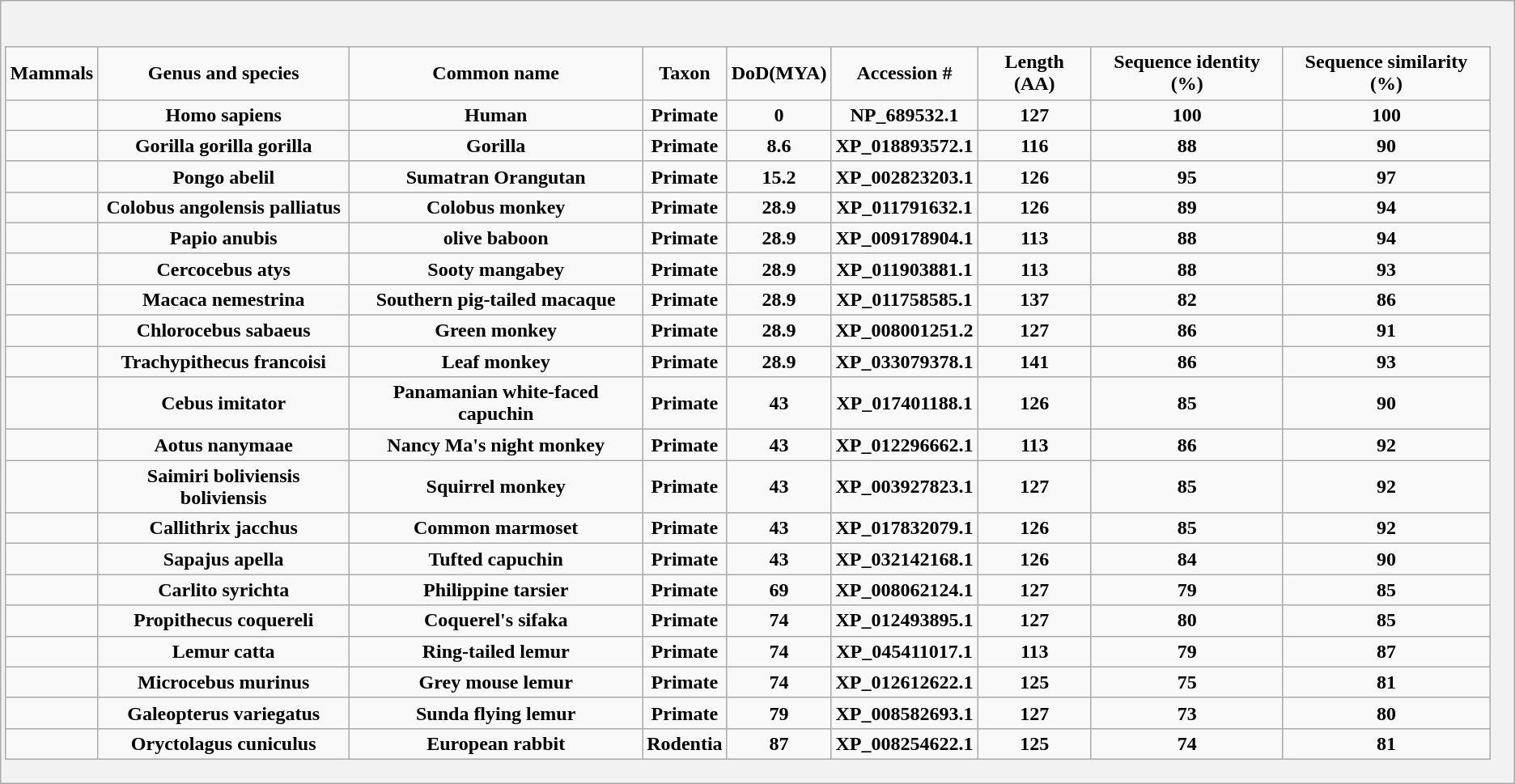<table class="wikitable">
<tr>
<th><br><table class="wikitable">
<tr>
<td>Mammals</td>
<td>Genus and species</td>
<td>Common name</td>
<td>Taxon</td>
<td>DoD(MYA)</td>
<td>Accession #</td>
<td>Length (AA)</td>
<td>Sequence identity (%)</td>
<td>Sequence similarity (%)</td>
</tr>
<tr>
<td></td>
<td>Homo sapiens</td>
<td>Human</td>
<td>Primate</td>
<td>0</td>
<td>NP_689532.1</td>
<td>127</td>
<td>100</td>
<td>100</td>
</tr>
<tr>
<td></td>
<td>Gorilla gorilla gorilla</td>
<td>Gorilla</td>
<td>Primate</td>
<td>8.6</td>
<td>XP_018893572.1</td>
<td>116</td>
<td>88</td>
<td>90</td>
</tr>
<tr>
<td></td>
<td>Pongo abelil</td>
<td>Sumatran Orangutan</td>
<td>Primate</td>
<td>15.2</td>
<td>XP_002823203.1</td>
<td>126</td>
<td>95</td>
<td>97</td>
</tr>
<tr>
<td></td>
<td>Colobus angolensis palliatus</td>
<td>Colobus monkey</td>
<td>Primate</td>
<td>28.9</td>
<td>XP_011791632.1</td>
<td>126</td>
<td>89</td>
<td>94</td>
</tr>
<tr>
<td></td>
<td>Papio anubis</td>
<td>olive baboon</td>
<td>Primate</td>
<td>28.9</td>
<td>XP_009178904.1</td>
<td>113</td>
<td>88</td>
<td>94</td>
</tr>
<tr>
<td></td>
<td>Cercocebus atys</td>
<td>Sooty mangabey</td>
<td>Primate</td>
<td>28.9</td>
<td>XP_011903881.1</td>
<td>113</td>
<td>88</td>
<td>93</td>
</tr>
<tr>
<td></td>
<td>Macaca nemestrina</td>
<td>Southern pig-tailed macaque</td>
<td>Primate</td>
<td>28.9</td>
<td>XP_011758585.1</td>
<td>137</td>
<td>82</td>
<td>86</td>
</tr>
<tr>
<td></td>
<td>Chlorocebus sabaeus</td>
<td>Green monkey</td>
<td>Primate</td>
<td>28.9</td>
<td>XP_008001251.2</td>
<td>127</td>
<td>86</td>
<td>91</td>
</tr>
<tr>
<td></td>
<td>Trachypithecus francoisi</td>
<td>Leaf monkey</td>
<td>Primate</td>
<td>28.9</td>
<td>XP_033079378.1</td>
<td>141</td>
<td>86</td>
<td>93</td>
</tr>
<tr>
<td></td>
<td>Cebus imitator</td>
<td>Panamanian white-faced capuchin</td>
<td>Primate</td>
<td>43</td>
<td>XP_017401188.1</td>
<td>126</td>
<td>85</td>
<td>90</td>
</tr>
<tr>
<td></td>
<td>Aotus nanymaae</td>
<td>Nancy Ma's night monkey</td>
<td>Primate</td>
<td>43</td>
<td>XP_012296662.1</td>
<td>113</td>
<td>86</td>
<td>92</td>
</tr>
<tr>
<td></td>
<td>Saimiri boliviensis boliviensis</td>
<td>Squirrel monkey</td>
<td>Primate</td>
<td>43</td>
<td>XP_003927823.1</td>
<td>127</td>
<td>85</td>
<td>92</td>
</tr>
<tr>
<td></td>
<td>Callithrix jacchus</td>
<td>Common marmoset</td>
<td>Primate</td>
<td>43</td>
<td>XP_017832079.1</td>
<td>126</td>
<td>85</td>
<td>92</td>
</tr>
<tr>
<td></td>
<td>Sapajus apella</td>
<td>Tufted capuchin</td>
<td>Primate</td>
<td>43</td>
<td>XP_032142168.1</td>
<td>126</td>
<td>84</td>
<td>90</td>
</tr>
<tr>
<td></td>
<td>Carlito syrichta</td>
<td>Philippine tarsier</td>
<td>Primate</td>
<td>69</td>
<td>XP_008062124.1</td>
<td>127</td>
<td>79</td>
<td>85</td>
</tr>
<tr>
<td></td>
<td>Propithecus coquereli</td>
<td>Coquerel's sifaka</td>
<td>Primate</td>
<td>74</td>
<td>XP_012493895.1</td>
<td>127</td>
<td>80</td>
<td>85</td>
</tr>
<tr>
<td></td>
<td>Lemur catta</td>
<td>Ring-tailed lemur</td>
<td>Primate</td>
<td>74</td>
<td>XP_045411017.1</td>
<td>113</td>
<td>79</td>
<td>87</td>
</tr>
<tr>
<td></td>
<td>Microcebus murinus</td>
<td>Grey mouse lemur</td>
<td>Primate</td>
<td>74</td>
<td>XP_012612622.1</td>
<td>125</td>
<td>75</td>
<td>81</td>
</tr>
<tr>
<td></td>
<td>Galeopterus variegatus</td>
<td>Sunda flying lemur</td>
<td>Primate</td>
<td>79</td>
<td>XP_008582693.1</td>
<td>127</td>
<td>73</td>
<td>80</td>
</tr>
<tr>
<td></td>
<td>Oryctolagus cuniculus</td>
<td>European rabbit</td>
<td>Rodentia</td>
<td>87</td>
<td>XP_008254622.1</td>
<td>125</td>
<td>74</td>
<td>81</td>
</tr>
</table>
</th>
</tr>
</table>
